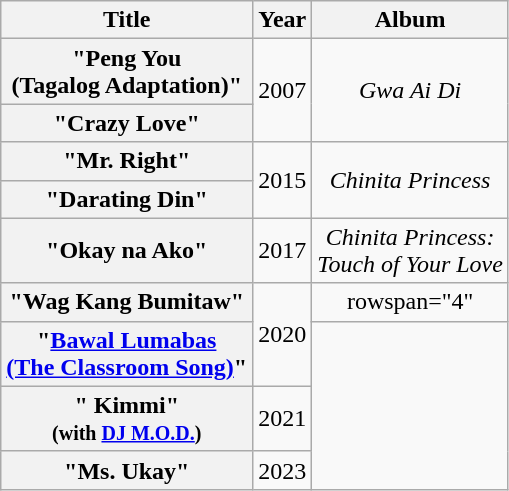<table class="wikitable plainrowheaders" style="text-align:center;">
<tr>
<th>Title</th>
<th>Year</th>
<th>Album</th>
</tr>
<tr>
<th scope="row">"Peng You<br>(Tagalog Adaptation)"</th>
<td rowspan="2">2007</td>
<td rowspan="2"><em>Gwa Ai Di</em></td>
</tr>
<tr>
<th scope="row">"Crazy Love"</th>
</tr>
<tr>
<th scope="row">"Mr. Right"</th>
<td rowspan="2">2015</td>
<td rowspan="2"><em>Chinita Princess</em></td>
</tr>
<tr>
<th scope="row">"Darating Din"</th>
</tr>
<tr>
<th scope="row">"Okay na Ako"</th>
<td rowspan="1">2017</td>
<td rowspan="1"><em>Chinita Princess:<br>Touch of Your Love</em></td>
</tr>
<tr>
<th scope="row">"Wag Kang Bumitaw"</th>
<td rowspan="2">2020</td>
<td>rowspan="4" </td>
</tr>
<tr>
<th scope="row">"<a href='#'>Bawal Lumabas<br>(The Classroom Song)</a>"</th>
</tr>
<tr>
<th scope="row">" Kimmi"<br><small>(with <a href='#'>DJ M.O.D.</a>)</small></th>
<td rowspan="1">2021</td>
</tr>
<tr>
<th scope="row">"Ms. Ukay"</th>
<td rowspan="1">2023</td>
</tr>
</table>
